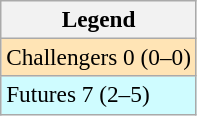<table class=wikitable style=font-size:97%>
<tr>
<th>Legend</th>
</tr>
<tr style="background:moccasin;">
<td>Challengers 0 (0–0)</td>
</tr>
<tr style="background:#cffcff;">
<td>Futures 7 (2–5)</td>
</tr>
</table>
